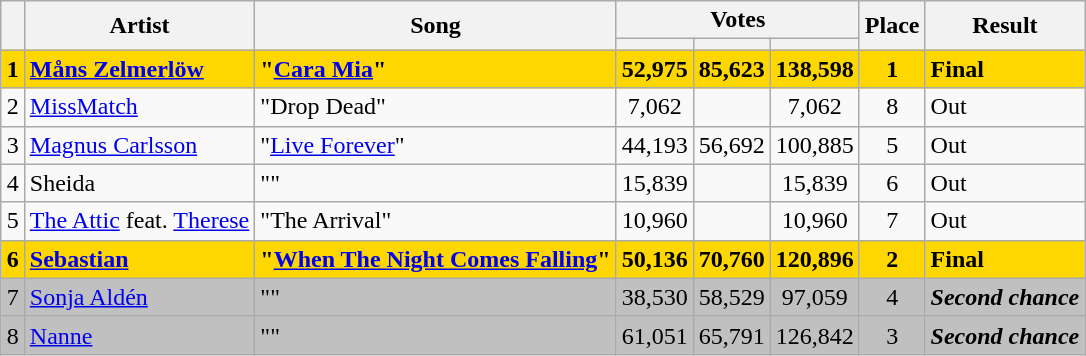<table class="sortable wikitable" style="margin: 1em auto 1em auto; text-align:center;">
<tr>
<th rowspan="2"></th>
<th rowspan="2">Artist</th>
<th rowspan="2">Song</th>
<th colspan="3">Votes</th>
<th rowspan="2">Place</th>
<th rowspan="2" class="unsortable">Result</th>
</tr>
<tr>
<th></th>
<th></th>
<th></th>
</tr>
<tr style="background:gold;">
<td><strong>1</strong></td>
<td align="left"><strong><a href='#'>Måns Zelmerlöw</a></strong></td>
<td align="left"><strong>"<a href='#'><span>Cara Mia</span></a>"</strong></td>
<td><strong>52,975</strong></td>
<td><strong>85,623</strong></td>
<td><strong>138,598</strong></td>
<td><strong>1</strong></td>
<td align="left"><strong>Final</strong></td>
</tr>
<tr>
<td>2</td>
<td align="left"><a href='#'>MissMatch</a></td>
<td align="left">"Drop Dead"</td>
<td>7,062</td>
<td></td>
<td>7,062</td>
<td>8</td>
<td align="left">Out</td>
</tr>
<tr>
<td>3</td>
<td align="left"><a href='#'>Magnus Carlsson</a></td>
<td align="left">"<a href='#'>Live Forever</a>"</td>
<td>44,193</td>
<td>56,692</td>
<td>100,885</td>
<td>5</td>
<td align="left">Out</td>
</tr>
<tr>
<td>4</td>
<td align="left">Sheida</td>
<td align="left">""</td>
<td>15,839</td>
<td></td>
<td>15,839</td>
<td>6</td>
<td align="left">Out</td>
</tr>
<tr>
<td>5</td>
<td align="left"><a href='#'>The Attic</a> feat. <a href='#'>Therese</a></td>
<td align="left">"The Arrival"</td>
<td>10,960</td>
<td></td>
<td>10,960</td>
<td>7</td>
<td align="left">Out</td>
</tr>
<tr style="background:gold;">
<td><strong>6</strong></td>
<td align="left"><strong><a href='#'>Sebastian</a></strong></td>
<td align="left"><strong>"<a href='#'>When The Night Comes Falling</a>"</strong></td>
<td><strong>50,136</strong></td>
<td><strong>70,760</strong></td>
<td><strong>120,896</strong></td>
<td><strong>2</strong></td>
<td align="left"><strong>Final</strong></td>
</tr>
<tr style="background:silver;">
<td>7</td>
<td align="left"><a href='#'>Sonja Aldén</a></td>
<td align="left">""</td>
<td>38,530</td>
<td>58,529</td>
<td>97,059</td>
<td>4</td>
<td align="left"><strong><em>Second chance</em></strong></td>
</tr>
<tr style="background:silver;">
<td>8</td>
<td align="left"><a href='#'>Nanne</a></td>
<td align="left">""</td>
<td>61,051</td>
<td>65,791</td>
<td>126,842</td>
<td>3</td>
<td align="left"><strong><em>Second chance</em></strong></td>
</tr>
</table>
